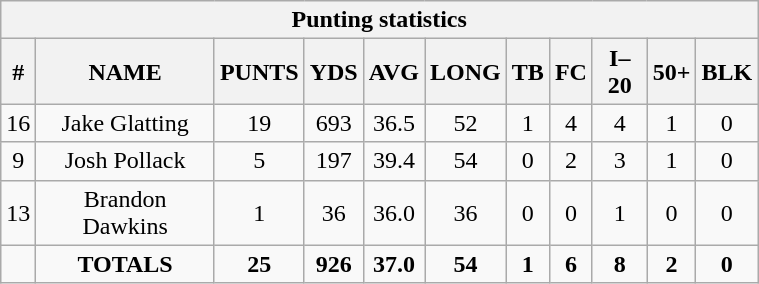<table style="width:40%; text-align:center;" class="wikitable collapsible collapsed">
<tr>
<th colspan="12">Punting statistics</th>
</tr>
<tr>
<th>#</th>
<th>NAME</th>
<th>PUNTS</th>
<th>YDS</th>
<th>AVG</th>
<th>LONG</th>
<th>TB</th>
<th>FC</th>
<th>I–20</th>
<th>50+</th>
<th>BLK</th>
</tr>
<tr>
<td>16</td>
<td>Jake Glatting</td>
<td>19</td>
<td>693</td>
<td>36.5</td>
<td>52</td>
<td>1</td>
<td>4</td>
<td>4</td>
<td>1</td>
<td>0</td>
</tr>
<tr>
<td>9</td>
<td>Josh Pollack</td>
<td>5</td>
<td>197</td>
<td>39.4</td>
<td>54</td>
<td>0</td>
<td>2</td>
<td>3</td>
<td>1</td>
<td>0</td>
</tr>
<tr>
<td>13</td>
<td>Brandon Dawkins</td>
<td>1</td>
<td>36</td>
<td>36.0</td>
<td>36</td>
<td>0</td>
<td>0</td>
<td>1</td>
<td>0</td>
<td>0</td>
</tr>
<tr>
<td></td>
<td><strong>TOTALS</strong></td>
<td><strong>25</strong></td>
<td><strong>926</strong></td>
<td><strong>37.0</strong></td>
<td><strong>54</strong></td>
<td><strong>1</strong></td>
<td><strong>6</strong></td>
<td><strong>8</strong></td>
<td><strong>2</strong></td>
<td><strong>0</strong></td>
</tr>
</table>
